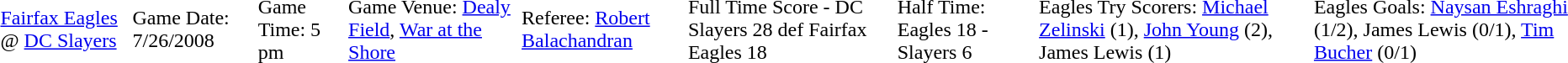<table style="margin: 1em auto 1em auto">
<tr>
<td><a href='#'>Fairfax Eagles</a> @ <a href='#'>DC Slayers</a><br></td>
<td>Game Date:  7/26/2008<br></td>
<td>Game Time:  5 pm<br></td>
<td>Game Venue: <a href='#'>Dealy Field</a>, <a href='#'>War at the Shore</a><br></td>
<td>Referee: <a href='#'>Robert Balachandran</a><br></td>
<td>Full Time Score -   DC Slayers 28 def Fairfax Eagles 18<br></td>
<td>Half Time: Eagles 18 - Slayers 6</td>
<td>Eagles Try Scorers: <a href='#'>Michael Zelinski</a> (1), <a href='#'>John Young</a> (2), James Lewis (1)<br></td>
<td>Eagles Goals: <a href='#'>Naysan Eshraghi</a> (1/2), James Lewis (0/1), <a href='#'>Tim Bucher</a> (0/1)<br></td>
</tr>
</table>
